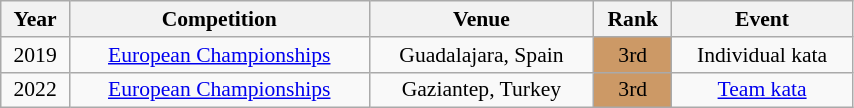<table class="wikitable sortable" width=45% style="font-size:90%; text-align:center;">
<tr>
<th>Year</th>
<th>Competition</th>
<th>Venue</th>
<th>Rank</th>
<th>Event</th>
</tr>
<tr>
<td>2019</td>
<td><a href='#'>European Championships</a></td>
<td>Guadalajara, Spain</td>
<td bgcolor="cc9966">3rd</td>
<td>Individual kata</td>
</tr>
<tr>
<td>2022</td>
<td><a href='#'>European Championships</a></td>
<td>Gaziantep, Turkey</td>
<td bgcolor="cc9966">3rd</td>
<td><a href='#'>Team kata</a></td>
</tr>
</table>
